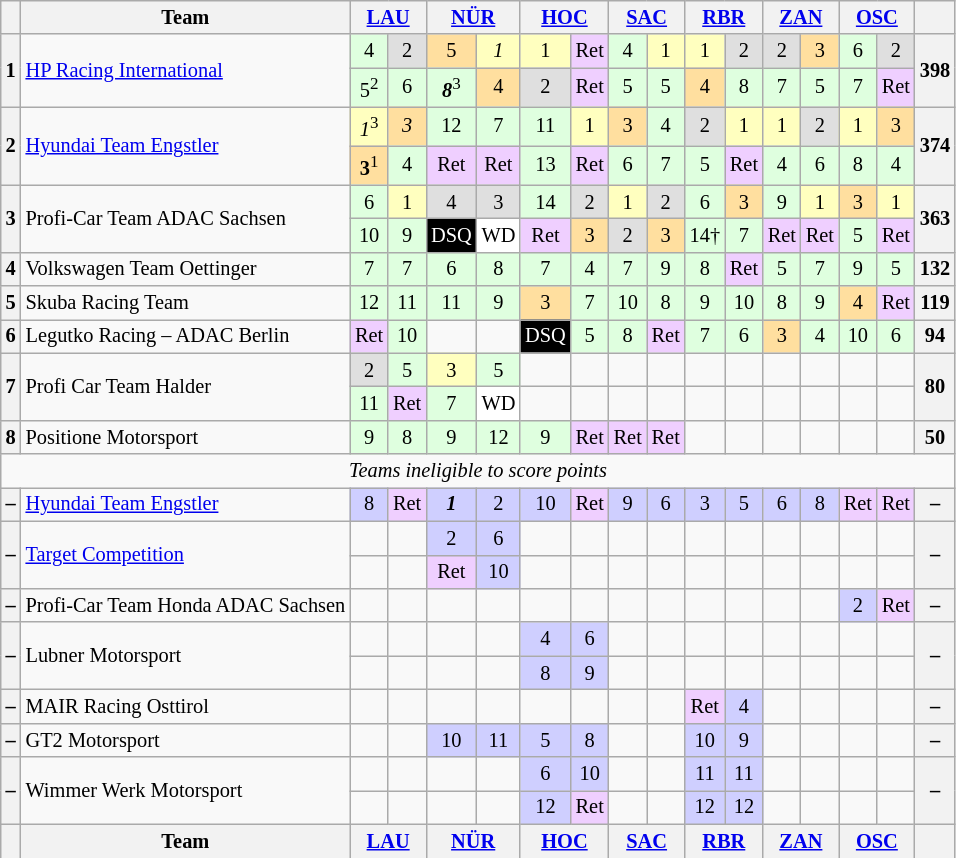<table class="wikitable" style="font-size:85%; text-align:center">
<tr>
<th></th>
<th>Team</th>
<th colspan=2><a href='#'>LAU</a><br></th>
<th colspan=2><a href='#'>NÜR</a><br></th>
<th colspan=2><a href='#'>HOC</a><br></th>
<th colspan=2><a href='#'>SAC</a><br></th>
<th colspan=2><a href='#'>RBR</a><br></th>
<th colspan=2><a href='#'>ZAN</a><br></th>
<th colspan=2><a href='#'>OSC</a><br></th>
<th></th>
</tr>
<tr>
<th rowspan=2>1</th>
<td rowspan=2 align=left> <a href='#'>HP Racing International</a></td>
<td style="background:#dfffdf;">4</td>
<td style="background:#dfdfdf;">2</td>
<td style="background:#ffdf9f;">5</td>
<td style="background:#ffffbf;"><em>1</em></td>
<td style="background:#ffffbf;">1</td>
<td style="background:#efcfff;">Ret</td>
<td style="background:#dfffdf;">4</td>
<td style="background:#ffffbf;">1</td>
<td style="background:#ffffbf;">1</td>
<td style="background:#dfdfdf;">2</td>
<td style="background:#dfdfdf;">2</td>
<td style="background:#ffdf9f;">3</td>
<td style="background:#dfffdf;">6</td>
<td style="background:#dfdfdf;">2</td>
<th rowspan=2>398</th>
</tr>
<tr>
<td style="background:#dfffdf;">5<sup>2</sup></td>
<td style="background:#dfffdf;">6</td>
<td style="background:#dfffdf;"><strong><em>8</em></strong><sup>3</sup></td>
<td style="background:#ffdf9f;">4</td>
<td style="background:#dfdfdf;">2</td>
<td style="background:#efcfff;">Ret</td>
<td style="background:#dfffdf;">5</td>
<td style="background:#dfffdf;">5</td>
<td style="background:#ffdf9f;">4</td>
<td style="background:#dfffdf;">8</td>
<td style="background:#dfffdf;">7</td>
<td style="background:#dfffdf;">5</td>
<td style="background:#dfffdf;">7</td>
<td style="background:#efcfff;">Ret</td>
</tr>
<tr>
<th rowspan=2>2</th>
<td rowspan=2 align=left> <a href='#'>Hyundai Team Engstler</a></td>
<td style="background:#ffffbf;"><em>1</em><sup>3</sup></td>
<td style="background:#ffdf9f;"><em>3</em></td>
<td style="background:#dfffdf;">12</td>
<td style="background:#dfffdf;">7</td>
<td style="background:#dfffdf;">11</td>
<td style="background:#ffffbf;">1</td>
<td style="background:#ffdf9f;">3</td>
<td style="background:#dfffdf;">4</td>
<td style="background:#dfdfdf;">2</td>
<td style="background:#ffffbf;">1</td>
<td style="background:#ffffbf;">1</td>
<td style="background:#dfdfdf;">2</td>
<td style="background:#ffffbf;">1</td>
<td style="background:#ffdf9f;">3</td>
<th rowspan=2>374</th>
</tr>
<tr>
<td style="background:#ffdf9f;"><strong>3</strong><sup>1</sup></td>
<td style="background:#dfffdf;">4</td>
<td style="background:#efcfff;">Ret</td>
<td style="background:#efcfff;">Ret</td>
<td style="background:#dfffdf;">13</td>
<td style="background:#efcfff;">Ret</td>
<td style="background:#dfffdf;">6</td>
<td style="background:#dfffdf;">7</td>
<td style="background:#dfffdf;">5</td>
<td style="background:#efcfff;">Ret</td>
<td style="background:#dfffdf;">4</td>
<td style="background:#dfffdf;">6</td>
<td style="background:#dfffdf;">8</td>
<td style="background:#dfffdf;">4</td>
</tr>
<tr>
<th rowspan=2>3</th>
<td rowspan=2 align=left> Profi-Car Team ADAC Sachsen</td>
<td style="background:#dfffdf;">6</td>
<td style="background:#ffffbf;">1</td>
<td style="background:#dfdfdf;">4</td>
<td style="background:#dfdfdf;">3</td>
<td style="background:#dfffdf;">14</td>
<td style="background:#dfdfdf;">2</td>
<td style="background:#ffffbf;">1</td>
<td style="background:#dfdfdf;">2</td>
<td style="background:#dfffdf;">6</td>
<td style="background:#ffdf9f;">3</td>
<td style="background:#dfffdf;">9</td>
<td style="background:#ffffbf;">1</td>
<td style="background:#ffdf9f;">3</td>
<td style="background:#ffffbf;">1</td>
<th rowspan=2>363</th>
</tr>
<tr>
<td style="background:#dfffdf;">10</td>
<td style="background:#dfffdf;">9</td>
<td style="background:#000000; color:#ffffff;">DSQ</td>
<td style="background:#ffffff;">WD</td>
<td style="background:#efcfff;">Ret</td>
<td style="background:#ffdf9f;">3</td>
<td style="background:#dfdfdf;">2</td>
<td style="background:#ffdf9f;">3</td>
<td style="background:#dfffdf;">14†</td>
<td style="background:#dfffdf;">7</td>
<td style="background:#efcfff;">Ret</td>
<td style="background:#efcfff;">Ret</td>
<td style="background:#dfffdf;">5</td>
<td style="background:#efcfff;">Ret</td>
</tr>
<tr>
<th>4</th>
<td align=left> Volkswagen Team Oettinger</td>
<td style="background:#dfffdf;">7</td>
<td style="background:#dfffdf;">7</td>
<td style="background:#dfffdf;">6</td>
<td style="background:#dfffdf;">8</td>
<td style="background:#dfffdf;">7</td>
<td style="background:#dfffdf;">4</td>
<td style="background:#dfffdf;">7</td>
<td style="background:#dfffdf;">9</td>
<td style="background:#dfffdf;">8</td>
<td style="background:#efcfff;">Ret</td>
<td style="background:#dfffdf;">5</td>
<td style="background:#dfffdf;">7</td>
<td style="background:#dfffdf;">9</td>
<td style="background:#dfffdf;">5</td>
<th>132</th>
</tr>
<tr>
<th>5</th>
<td align=left> Skuba Racing Team</td>
<td style="background:#dfffdf;">12</td>
<td style="background:#dfffdf;">11</td>
<td style="background:#dfffdf;">11</td>
<td style="background:#dfffdf;">9</td>
<td style="background:#ffdf9f;">3</td>
<td style="background:#dfffdf;">7</td>
<td style="background:#dfffdf;">10</td>
<td style="background:#dfffdf;">8</td>
<td style="background:#dfffdf;">9</td>
<td style="background:#dfffdf;">10</td>
<td style="background:#dfffdf;">8</td>
<td style="background:#dfffdf;">9</td>
<td style="background:#ffdf9f;">4</td>
<td style="background:#efcfff;">Ret</td>
<th>119</th>
</tr>
<tr>
<th>6</th>
<td align=left> Legutko Racing – ADAC Berlin</td>
<td style="background:#efcfff;">Ret</td>
<td style="background:#dfffdf;">10</td>
<td></td>
<td></td>
<td style="background:#000000; color:white">DSQ</td>
<td style="background:#dfffdf;">5</td>
<td style="background:#dfffdf;">8</td>
<td style="background:#efcfff;">Ret</td>
<td style="background:#dfffdf;">7</td>
<td style="background:#dfffdf;">6</td>
<td style="background:#ffdf9f;">3</td>
<td style="background:#dfffdf;">4</td>
<td style="background:#dfffdf;">10</td>
<td style="background:#dfffdf;">6</td>
<th>94</th>
</tr>
<tr>
<th rowspan=2>7</th>
<td rowspan=2 align=left> Profi Car Team Halder</td>
<td style="background:#dfdfdf;">2</td>
<td style="background:#dfffdf;">5</td>
<td style="background:#ffffbf;">3</td>
<td style="background:#dfffdf;">5</td>
<td></td>
<td></td>
<td></td>
<td></td>
<td></td>
<td></td>
<td></td>
<td></td>
<td></td>
<td></td>
<th rowspan=2>80</th>
</tr>
<tr>
<td style="background:#dfffdf;">11</td>
<td style="background:#efcfff;">Ret</td>
<td style="background:#dfffdf;">7</td>
<td style="background:#ffffff;">WD</td>
<td></td>
<td></td>
<td></td>
<td></td>
<td></td>
<td></td>
<td></td>
<td></td>
<td></td>
<td></td>
</tr>
<tr>
<th>8</th>
<td align=left> Positione Motorsport</td>
<td style="background:#dfffdf;">9</td>
<td style="background:#dfffdf;">8</td>
<td style="background:#dfffdf;">9</td>
<td style="background:#dfffdf;">12</td>
<td style="background:#dfffdf;">9</td>
<td style="background:#efcfff;">Ret</td>
<td style="background:#efcfff;">Ret</td>
<td style="background:#efcfff;">Ret</td>
<td></td>
<td></td>
<td></td>
<td></td>
<td></td>
<td></td>
<th>50</th>
</tr>
<tr>
<td colspan=17><em>Teams ineligible to score points</em></td>
</tr>
<tr>
<th>–</th>
<td align=left> <a href='#'>Hyundai Team Engstler</a></td>
<td style="background:#cfcfff;">8</td>
<td style="background:#efcfff;">Ret</td>
<td style="background:#cfcfff;"><strong><em>1</em></strong></td>
<td style="background:#cfcfff;">2</td>
<td style="background:#cfcfff;">10</td>
<td style="background:#efcfff;">Ret</td>
<td style="background:#cfcfff;">9</td>
<td style="background:#cfcfff;">6</td>
<td style="background:#cfcfff;">3</td>
<td style="background:#cfcfff;">5</td>
<td style="background:#cfcfff;">6</td>
<td style="background:#cfcfff;">8</td>
<td style="background:#efcfff;">Ret</td>
<td style="background:#efcfff;">Ret</td>
<th>–</th>
</tr>
<tr>
<th rowspan=2>–</th>
<td rowspan=2 align=left> <a href='#'>Target Competition</a></td>
<td></td>
<td></td>
<td style="background:#cfcfff;">2</td>
<td style="background:#cfcfff;">6</td>
<td></td>
<td></td>
<td></td>
<td></td>
<td></td>
<td></td>
<td></td>
<td></td>
<td></td>
<td></td>
<th rowspan=2>–</th>
</tr>
<tr>
<td></td>
<td></td>
<td style="background:#efcfff;">Ret</td>
<td style="background:#cfcfff;">10</td>
<td></td>
<td></td>
<td></td>
<td></td>
<td></td>
<td></td>
<td></td>
<td></td>
<td></td>
<td></td>
</tr>
<tr>
<th>–</th>
<td align=left> Profi-Car Team Honda ADAC Sachsen</td>
<td></td>
<td></td>
<td></td>
<td></td>
<td></td>
<td></td>
<td></td>
<td></td>
<td></td>
<td></td>
<td></td>
<td></td>
<td style="background:#cfcfff;">2</td>
<td style="background:#efcfff;">Ret</td>
<th>–</th>
</tr>
<tr>
<th rowspan=2>–</th>
<td rowspan=2 align=left> Lubner Motorsport</td>
<td></td>
<td></td>
<td></td>
<td></td>
<td style="background:#cfcfff;">4</td>
<td style="background:#cfcfff;">6</td>
<td></td>
<td></td>
<td></td>
<td></td>
<td></td>
<td></td>
<td></td>
<td></td>
<th rowspan=2>–</th>
</tr>
<tr>
<td></td>
<td></td>
<td></td>
<td></td>
<td style="background:#cfcfff;">8</td>
<td style="background:#cfcfff;">9</td>
<td></td>
<td></td>
<td></td>
<td></td>
<td></td>
<td></td>
<td></td>
<td></td>
</tr>
<tr>
<th>–</th>
<td align=left> MAIR Racing Osttirol</td>
<td></td>
<td></td>
<td></td>
<td></td>
<td></td>
<td></td>
<td></td>
<td></td>
<td style="background:#efcfff;">Ret</td>
<td style="background:#cfcfff;">4</td>
<td></td>
<td></td>
<td></td>
<td></td>
<th>–</th>
</tr>
<tr>
<th>–</th>
<td align=left> GT2 Motorsport</td>
<td></td>
<td></td>
<td style="background:#cfcfff;">10</td>
<td style="background:#cfcfff;">11</td>
<td style="background:#cfcfff;">5</td>
<td style="background:#cfcfff;">8</td>
<td></td>
<td></td>
<td style="background:#cfcfff;">10</td>
<td style="background:#cfcfff;">9</td>
<td></td>
<td></td>
<td></td>
<td></td>
<th>–</th>
</tr>
<tr>
<th rowspan=2>–</th>
<td rowspan=2 align=left> Wimmer Werk Motorsport</td>
<td></td>
<td></td>
<td></td>
<td></td>
<td style="background:#cfcfff;">6</td>
<td style="background:#cfcfff;">10</td>
<td></td>
<td></td>
<td style="background:#cfcfff;">11</td>
<td style="background:#cfcfff;">11</td>
<td></td>
<td></td>
<td></td>
<td></td>
<th rowspan=2>–</th>
</tr>
<tr>
<td></td>
<td></td>
<td></td>
<td></td>
<td style="background:#cfcfff;">12</td>
<td style="background:#efcfff;">Ret</td>
<td></td>
<td></td>
<td style="background:#cfcfff;">12</td>
<td style="background:#cfcfff;">12</td>
<td></td>
<td></td>
<td></td>
<td></td>
</tr>
<tr>
<th></th>
<th>Team</th>
<th colspan=2><a href='#'>LAU</a><br></th>
<th colspan=2><a href='#'>NÜR</a><br></th>
<th colspan=2><a href='#'>HOC</a><br></th>
<th colspan=2><a href='#'>SAC</a><br></th>
<th colspan=2><a href='#'>RBR</a><br></th>
<th colspan=2><a href='#'>ZAN</a><br></th>
<th colspan=2><a href='#'>OSC</a><br></th>
<th></th>
</tr>
</table>
